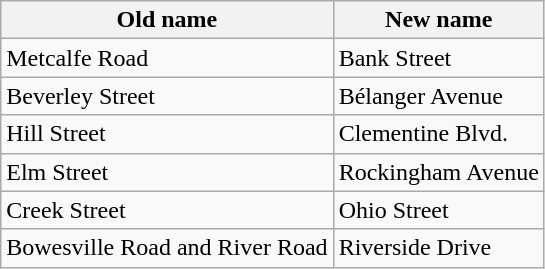<table class="wikitable">
<tr>
<th>Old name</th>
<th>New name</th>
</tr>
<tr>
<td>Metcalfe Road</td>
<td>Bank Street</td>
</tr>
<tr>
<td>Beverley Street</td>
<td>Bélanger Avenue</td>
</tr>
<tr>
<td>Hill Street</td>
<td>Clementine Blvd.</td>
</tr>
<tr>
<td>Elm Street</td>
<td>Rockingham Avenue</td>
</tr>
<tr>
<td>Creek Street</td>
<td>Ohio Street</td>
</tr>
<tr>
<td>Bowesville Road and River Road</td>
<td>Riverside Drive</td>
</tr>
</table>
